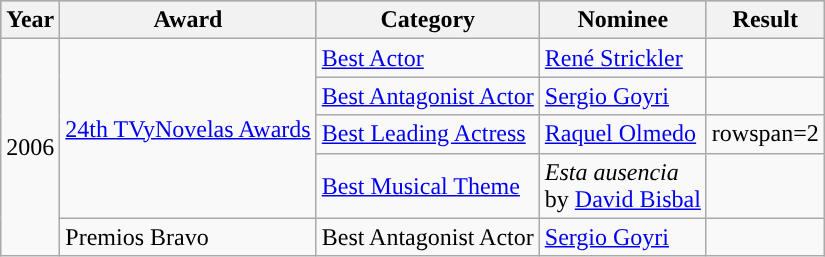<table class="wikitable">
<tr style="background:#b0c4de;">
<th>Year</th>
<th>Award</th>
<th>Category</th>
<th>Nominee</th>
<th>Result</th>
</tr>
<tr>
<td rowspan=5>2006</td>
<td rowspan=4><a href='#'>24th TVyNovelas Awards</a></td>
<td><a href='#'>Best Actor</a></td>
<td><a href='#'>René Strickler</a></td>
<td></td>
</tr>
<tr>
<td><a href='#'>Best Antagonist Actor</a></td>
<td><a href='#'>Sergio Goyri</a></td>
<td></td>
</tr>
<tr>
<td><a href='#'>Best Leading Actress</a></td>
<td><a href='#'>Raquel Olmedo</a></td>
<td>rowspan=2 </td>
</tr>
<tr>
<td><a href='#'>Best Musical Theme</a></td>
<td><em>Esta ausencia</em><br>by <a href='#'>David Bisbal</a></td>
</tr>
<tr>
<td>Premios Bravo</td>
<td>Best Antagonist Actor</td>
<td><a href='#'>Sergio Goyri</a></td>
<td></td>
</tr>
</table>
